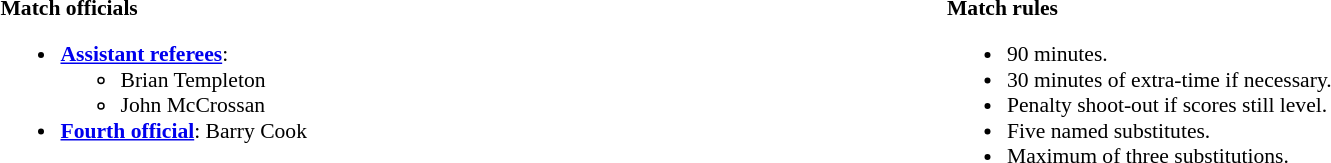<table style="width:100%; font-size:90%;">
<tr>
<td style="width:50%; vertical-align:top;"><br><strong>Match officials</strong><ul><li><strong><a href='#'>Assistant referees</a></strong>:<ul><li>Brian Templeton</li><li>John McCrossan</li></ul></li><li><strong><a href='#'>Fourth official</a></strong>: Barry Cook</li></ul></td>
<td style="width:50%; vertical-align:top;"><br><strong>Match rules</strong><ul><li>90 minutes.</li><li>30 minutes of extra-time if necessary.</li><li>Penalty shoot-out if scores still level.</li><li>Five named substitutes.</li><li>Maximum of three substitutions.</li></ul></td>
</tr>
</table>
